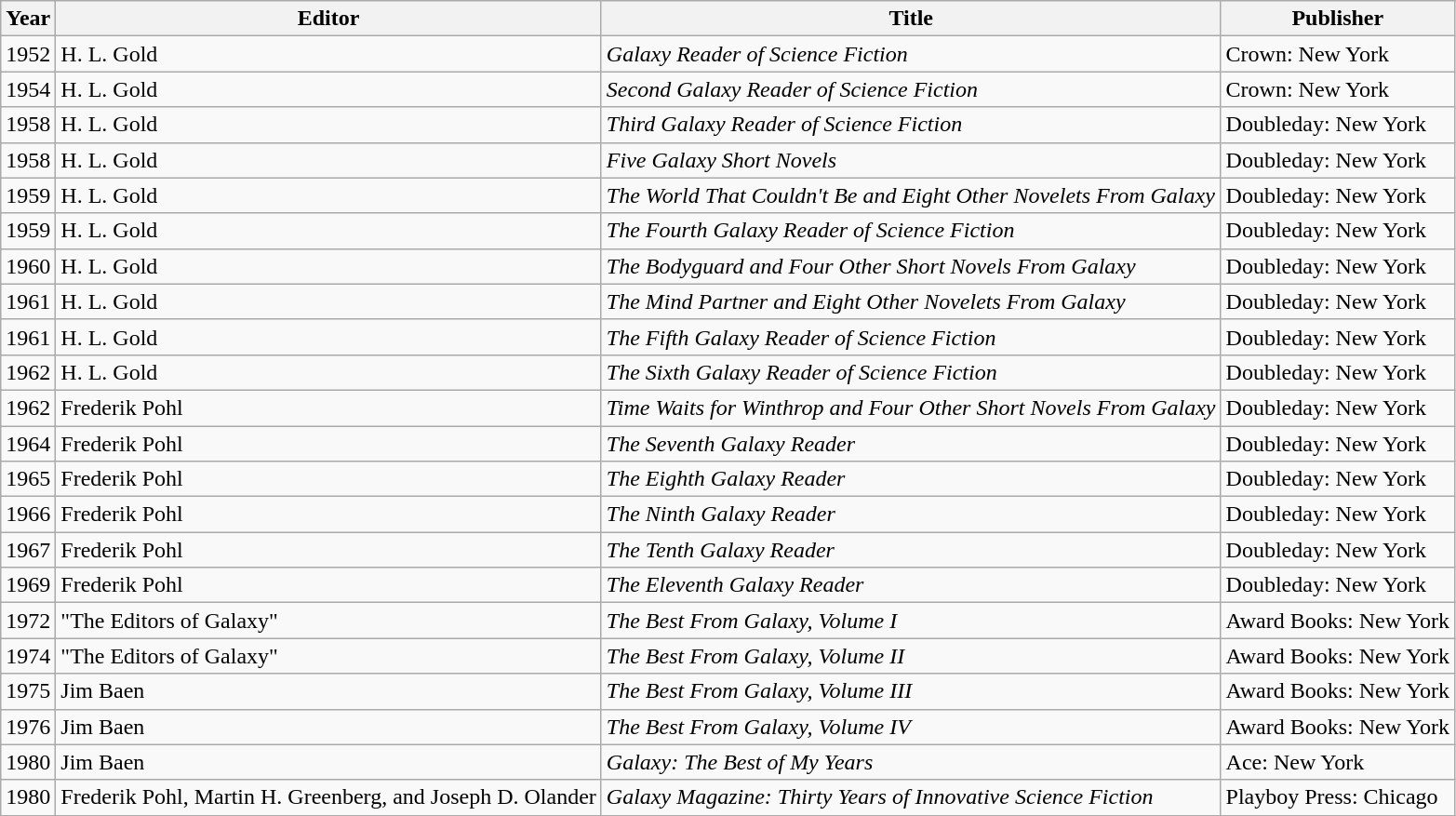<table class="wikitable">
<tr>
<th>Year</th>
<th>Editor</th>
<th>Title</th>
<th>Publisher</th>
</tr>
<tr>
<td>1952</td>
<td>H. L. Gold</td>
<td><em>Galaxy Reader of Science Fiction</em></td>
<td>Crown: New York</td>
</tr>
<tr>
<td>1954</td>
<td>H. L. Gold</td>
<td><em>Second Galaxy Reader of Science Fiction</em></td>
<td>Crown: New York</td>
</tr>
<tr>
<td>1958</td>
<td>H. L. Gold</td>
<td><em>Third Galaxy Reader of Science Fiction</em></td>
<td>Doubleday: New York</td>
</tr>
<tr>
<td>1958</td>
<td>H. L. Gold</td>
<td><em>Five Galaxy Short Novels</em></td>
<td>Doubleday: New York</td>
</tr>
<tr>
<td>1959</td>
<td>H. L. Gold</td>
<td><em>The World That Couldn't Be and Eight Other Novelets From Galaxy</em></td>
<td>Doubleday: New York</td>
</tr>
<tr>
<td>1959</td>
<td>H. L. Gold</td>
<td><em>The Fourth Galaxy Reader of Science Fiction</em></td>
<td>Doubleday: New York</td>
</tr>
<tr>
<td>1960</td>
<td>H. L. Gold</td>
<td><em>The Bodyguard and Four Other Short Novels From Galaxy</em></td>
<td>Doubleday: New York</td>
</tr>
<tr>
<td>1961</td>
<td>H. L. Gold</td>
<td><em>The Mind Partner and Eight Other Novelets From Galaxy</em></td>
<td>Doubleday: New York</td>
</tr>
<tr>
<td>1961</td>
<td>H. L. Gold</td>
<td><em>The Fifth Galaxy Reader of Science Fiction</em></td>
<td>Doubleday: New York</td>
</tr>
<tr>
<td>1962</td>
<td>H. L. Gold</td>
<td><em>The Sixth Galaxy Reader of Science Fiction</em></td>
<td>Doubleday: New York</td>
</tr>
<tr>
<td>1962</td>
<td>Frederik Pohl</td>
<td><em>Time Waits for Winthrop and Four Other Short Novels From Galaxy</em></td>
<td>Doubleday: New York</td>
</tr>
<tr>
<td>1964</td>
<td>Frederik Pohl</td>
<td><em>The Seventh Galaxy Reader</em></td>
<td>Doubleday: New York</td>
</tr>
<tr>
<td>1965</td>
<td>Frederik Pohl</td>
<td><em>The Eighth Galaxy Reader</em></td>
<td>Doubleday: New York</td>
</tr>
<tr>
<td>1966</td>
<td>Frederik Pohl</td>
<td><em>The Ninth Galaxy Reader</em></td>
<td>Doubleday: New York</td>
</tr>
<tr>
<td>1967</td>
<td>Frederik Pohl</td>
<td><em>The Tenth Galaxy Reader</em></td>
<td>Doubleday: New York</td>
</tr>
<tr>
<td>1969</td>
<td>Frederik Pohl</td>
<td><em>The Eleventh Galaxy Reader</em></td>
<td>Doubleday: New York</td>
</tr>
<tr>
<td>1972</td>
<td>"The Editors of Galaxy"</td>
<td><em>The Best From Galaxy, Volume I</em></td>
<td>Award Books: New York</td>
</tr>
<tr>
<td>1974</td>
<td>"The Editors of Galaxy"</td>
<td><em>The Best From Galaxy, Volume II</em></td>
<td>Award Books: New York</td>
</tr>
<tr>
<td>1975</td>
<td>Jim Baen</td>
<td><em>The Best From Galaxy, Volume III</em></td>
<td>Award Books: New York</td>
</tr>
<tr>
<td>1976</td>
<td>Jim Baen</td>
<td><em>The Best From Galaxy, Volume IV</em></td>
<td>Award Books: New York</td>
</tr>
<tr>
<td>1980</td>
<td>Jim Baen</td>
<td><em>Galaxy: The Best of My Years</em></td>
<td>Ace: New York</td>
</tr>
<tr>
<td>1980</td>
<td>Frederik Pohl, Martin H. Greenberg, and Joseph D. Olander</td>
<td><em>Galaxy Magazine: Thirty Years of Innovative Science Fiction</em></td>
<td>Playboy Press: Chicago</td>
</tr>
</table>
